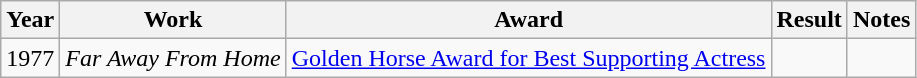<table class="wikitable">
<tr>
<th>Year</th>
<th>Work</th>
<th>Award</th>
<th>Result</th>
<th>Notes</th>
</tr>
<tr>
<td>1977</td>
<td><em>Far Away From Home</em></td>
<td><a href='#'>Golden Horse Award for Best Supporting Actress</a></td>
<td></td>
<td></td>
</tr>
</table>
